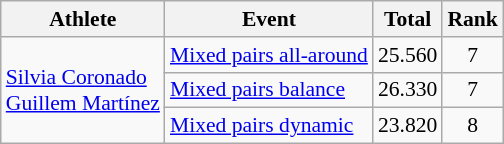<table class="wikitable" style="font-size:90%">
<tr>
<th>Athlete</th>
<th>Event</th>
<th>Total</th>
<th>Rank</th>
</tr>
<tr align=center>
<td rowspan=3 align=left><a href='#'>Silvia Coronado</a><br><a href='#'>Guillem Martínez</a></td>
<td align=left><a href='#'>Mixed pairs all-around</a></td>
<td>25.560</td>
<td>7</td>
</tr>
<tr align=center>
<td align=left><a href='#'>Mixed pairs balance</a></td>
<td>26.330</td>
<td>7</td>
</tr>
<tr align=center>
<td align=left><a href='#'>Mixed pairs dynamic</a></td>
<td>23.820</td>
<td>8</td>
</tr>
</table>
